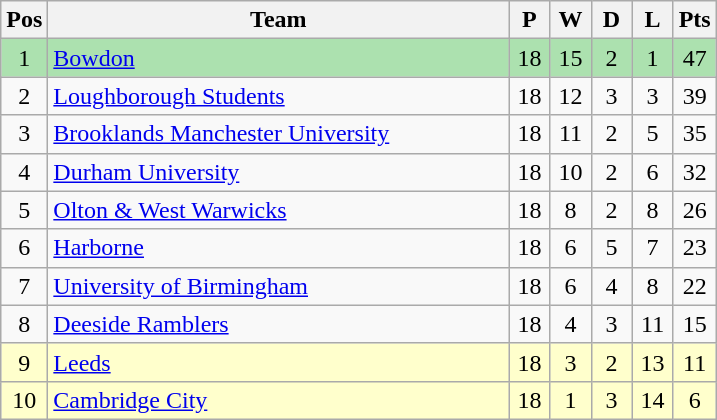<table class="wikitable" style="font-size: 100%">
<tr>
<th width=20>Pos</th>
<th width=300>Team</th>
<th width=20>P</th>
<th width=20>W</th>
<th width=20>D</th>
<th width=20>L</th>
<th width=20>Pts</th>
</tr>
<tr align=center style="background:#ACE1AF;">
<td>1</td>
<td align="left"><a href='#'>Bowdon</a></td>
<td>18</td>
<td>15</td>
<td>2</td>
<td>1</td>
<td>47</td>
</tr>
<tr align=center>
<td>2</td>
<td align="left"><a href='#'>Loughborough Students</a></td>
<td>18</td>
<td>12</td>
<td>3</td>
<td>3</td>
<td>39</td>
</tr>
<tr align=center>
<td>3</td>
<td align="left"><a href='#'>Brooklands Manchester University</a></td>
<td>18</td>
<td>11</td>
<td>2</td>
<td>5</td>
<td>35</td>
</tr>
<tr align=center>
<td>4</td>
<td align="left"><a href='#'>Durham University</a></td>
<td>18</td>
<td>10</td>
<td>2</td>
<td>6</td>
<td>32</td>
</tr>
<tr align=center>
<td>5</td>
<td align="left"><a href='#'>Olton & West Warwicks</a></td>
<td>18</td>
<td>8</td>
<td>2</td>
<td>8</td>
<td>26</td>
</tr>
<tr align=center>
<td>6</td>
<td align="left"><a href='#'>Harborne</a></td>
<td>18</td>
<td>6</td>
<td>5</td>
<td>7</td>
<td>23</td>
</tr>
<tr align=center>
<td>7</td>
<td align="left"><a href='#'>University of Birmingham</a></td>
<td>18</td>
<td>6</td>
<td>4</td>
<td>8</td>
<td>22</td>
</tr>
<tr align=center>
<td>8</td>
<td align="left"><a href='#'>Deeside Ramblers</a></td>
<td>18</td>
<td>4</td>
<td>3</td>
<td>11</td>
<td>15</td>
</tr>
<tr align=center style="background: #ffffcc;">
<td>9</td>
<td align="left"><a href='#'>Leeds</a></td>
<td>18</td>
<td>3</td>
<td>2</td>
<td>13</td>
<td>11</td>
</tr>
<tr align=center style="background: #ffffcc;">
<td>10</td>
<td align="left"><a href='#'>Cambridge City</a></td>
<td>18</td>
<td>1</td>
<td>3</td>
<td>14</td>
<td>6</td>
</tr>
</table>
